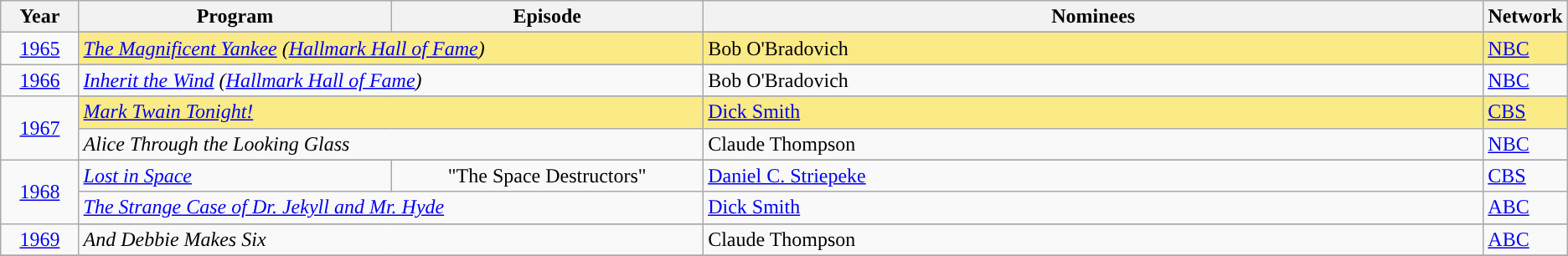<table class="wikitable">
<tr>
<th width="5%">Year</th>
<th width="20%">Program</th>
<th width="20%">Episode</th>
<th width="50%">Nominees</th>
<th width="5%">Network</th>
</tr>
<tr>
<td rowspan="2" style="text-align:center;"><a href='#'>1965</a></td>
</tr>
<tr style="background:#FAEB86;">
<td colspan=2><em><a href='#'>The Magnificent Yankee</a> (<a href='#'>Hallmark Hall of Fame</a>)</em></td>
<td>Bob O'Bradovich</td>
<td><a href='#'>NBC</a></td>
</tr>
<tr>
<td rowspan="2" style="text-align:center;"><a href='#'>1966</a></td>
</tr>
<tr>
<td colspan=2><em><a href='#'>Inherit the Wind</a> (<a href='#'>Hallmark Hall of Fame</a>)</em></td>
<td>Bob O'Bradovich</td>
<td><a href='#'>NBC</a></td>
</tr>
<tr>
<td rowspan="3" style="text-align:center;"><a href='#'>1967</a><br></td>
</tr>
<tr style="background:#FAEB86;">
<td colspan=2><em><a href='#'>Mark Twain Tonight!</a></em></td>
<td><a href='#'>Dick Smith</a></td>
<td><a href='#'>CBS</a></td>
</tr>
<tr>
<td colspan=2><em>Alice Through the Looking Glass</em></td>
<td>Claude Thompson</td>
<td><a href='#'>NBC</a></td>
</tr>
<tr>
<td rowspan="3" style="text-align:center;"><a href='#'>1968</a></td>
</tr>
<tr>
<td><em><a href='#'>Lost in Space</a></em></td>
<td align=center>"The Space Destructors"</td>
<td><a href='#'>Daniel C. Striepeke</a></td>
<td><a href='#'>CBS</a></td>
</tr>
<tr>
<td colspan=2><em><a href='#'>The Strange Case of Dr. Jekyll and Mr. Hyde</a></em></td>
<td><a href='#'>Dick Smith</a></td>
<td><a href='#'>ABC</a></td>
</tr>
<tr>
<td rowspan="2" style="text-align:center;"><a href='#'>1969</a></td>
</tr>
<tr>
<td colspan=2><em>And Debbie Makes Six</em></td>
<td>Claude Thompson</td>
<td><a href='#'>ABC</a></td>
</tr>
<tr>
</tr>
</table>
